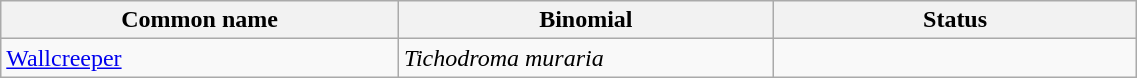<table width=60% class="wikitable">
<tr>
<th width=35%>Common name</th>
<th width=33%>Binomial</th>
<th width=32%>Status</th>
</tr>
<tr>
<td><a href='#'>Wallcreeper</a></td>
<td><em>Tichodroma muraria</em></td>
<td></td>
</tr>
</table>
